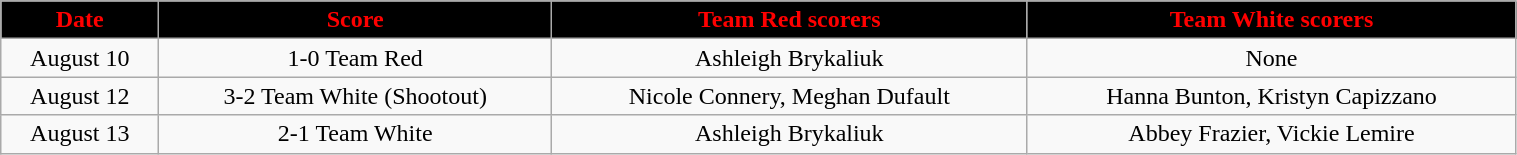<table class="wikitable" style="width:80%;">
<tr style="text-align:center; background:black; color:red;">
<td><strong>Date</strong></td>
<td><strong>Score</strong></td>
<td><strong>Team Red scorers</strong></td>
<td><strong>Team White scorers</strong></td>
</tr>
<tr style="text-align:center;" bgcolor="">
<td>August 10</td>
<td>1-0 Team Red</td>
<td>Ashleigh Brykaliuk</td>
<td>None</td>
</tr>
<tr style="text-align:center;" bgcolor="">
<td>August 12</td>
<td>3-2 Team White (Shootout)</td>
<td>Nicole Connery, Meghan Dufault</td>
<td>Hanna Bunton, Kristyn Capizzano</td>
</tr>
<tr style="text-align:center;" bgcolor="">
<td>August 13</td>
<td>2-1 Team White </td>
<td>Ashleigh Brykaliuk</td>
<td>Abbey Frazier, Vickie Lemire</td>
</tr>
</table>
